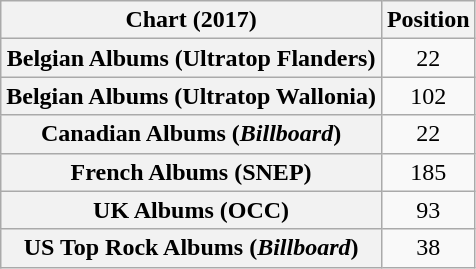<table class="wikitable sortable plainrowheaders" style="text-align:center">
<tr>
<th scope="col">Chart (2017)</th>
<th scope="col">Position</th>
</tr>
<tr>
<th scope="row">Belgian Albums (Ultratop Flanders)</th>
<td>22</td>
</tr>
<tr>
<th scope="row">Belgian Albums (Ultratop Wallonia)</th>
<td>102</td>
</tr>
<tr>
<th scope="row">Canadian Albums (<em>Billboard</em>)</th>
<td>22</td>
</tr>
<tr>
<th scope="row">French Albums (SNEP)</th>
<td>185</td>
</tr>
<tr>
<th scope="row">UK Albums (OCC)</th>
<td>93</td>
</tr>
<tr>
<th scope="row">US Top Rock Albums (<em>Billboard</em>)</th>
<td>38</td>
</tr>
</table>
